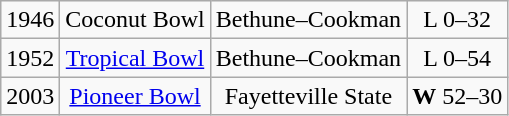<table class="wikitable" style="text-align:center;">
<tr>
<td>1946</td>
<td>Coconut Bowl</td>
<td>Bethune–Cookman</td>
<td>L 0–32</td>
</tr>
<tr>
<td>1952</td>
<td><a href='#'>Tropical Bowl</a></td>
<td>Bethune–Cookman</td>
<td>L 0–54</td>
</tr>
<tr>
<td>2003</td>
<td><a href='#'>Pioneer Bowl</a></td>
<td>Fayetteville State</td>
<td><strong>W</strong> 52–30</td>
</tr>
</table>
